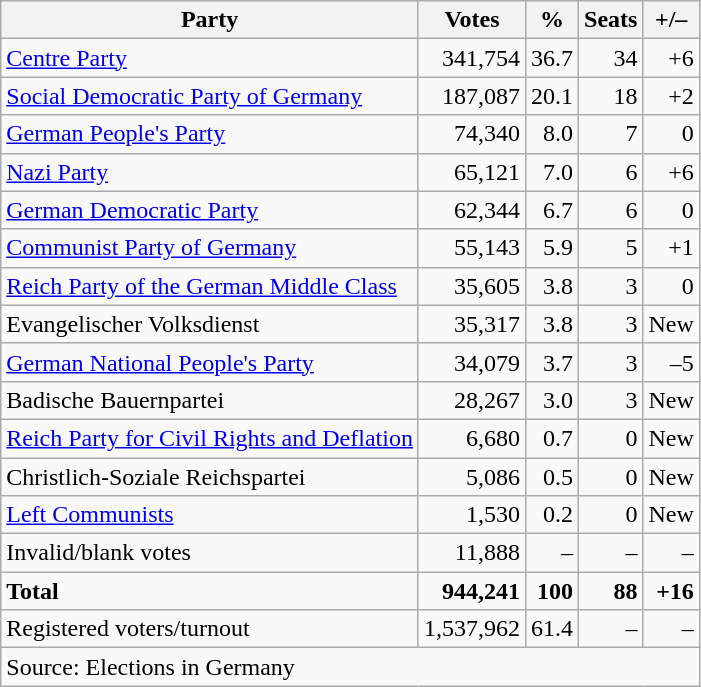<table class="wikitable" style="text-align:right">
<tr>
<th>Party</th>
<th>Votes</th>
<th>%</th>
<th>Seats</th>
<th>+/–</th>
</tr>
<tr>
<td align="left"><a href='#'>Centre Party</a></td>
<td>341,754</td>
<td>36.7</td>
<td>34</td>
<td>+6</td>
</tr>
<tr>
<td align="left"><a href='#'>Social Democratic Party of Germany</a></td>
<td>187,087</td>
<td>20.1</td>
<td>18</td>
<td>+2</td>
</tr>
<tr>
<td align="left"><a href='#'>German People's Party</a></td>
<td>74,340</td>
<td>8.0</td>
<td>7</td>
<td>0</td>
</tr>
<tr>
<td align="left"><a href='#'>Nazi Party</a></td>
<td>65,121</td>
<td>7.0</td>
<td>6</td>
<td>+6</td>
</tr>
<tr>
<td align="left"><a href='#'>German Democratic Party</a></td>
<td>62,344</td>
<td>6.7</td>
<td>6</td>
<td>0</td>
</tr>
<tr>
<td align="left"><a href='#'>Communist Party of Germany</a></td>
<td>55,143</td>
<td>5.9</td>
<td>5</td>
<td>+1</td>
</tr>
<tr>
<td align="left"><a href='#'>Reich Party of the German Middle Class</a></td>
<td>35,605</td>
<td>3.8</td>
<td>3</td>
<td>0</td>
</tr>
<tr>
<td align="left">Evangelischer Volksdienst</td>
<td>35,317</td>
<td>3.8</td>
<td>3</td>
<td>New</td>
</tr>
<tr>
<td align="left"><a href='#'>German National People's Party</a></td>
<td>34,079</td>
<td>3.7</td>
<td>3</td>
<td>–5</td>
</tr>
<tr>
<td align="left">Badische Bauernpartei</td>
<td>28,267</td>
<td>3.0</td>
<td>3</td>
<td>New</td>
</tr>
<tr>
<td align="left"><a href='#'>Reich Party for Civil Rights and Deflation</a></td>
<td>6,680</td>
<td>0.7</td>
<td>0</td>
<td>New</td>
</tr>
<tr>
<td align="left">Christlich-Soziale Reichspartei</td>
<td>5,086</td>
<td>0.5</td>
<td>0</td>
<td>New</td>
</tr>
<tr>
<td align="left"><a href='#'>Left Communists</a></td>
<td>1,530</td>
<td>0.2</td>
<td>0</td>
<td>New</td>
</tr>
<tr>
<td align="left">Invalid/blank votes</td>
<td>11,888</td>
<td>–</td>
<td>–</td>
<td>–</td>
</tr>
<tr>
<td align="left"><strong>Total</strong></td>
<td><strong>944,241</strong></td>
<td><strong>100</strong></td>
<td><strong>88</strong></td>
<td><strong>+16</strong></td>
</tr>
<tr>
<td align="left">Registered voters/turnout</td>
<td>1,537,962</td>
<td>61.4</td>
<td>–</td>
<td>–</td>
</tr>
<tr>
<td colspan="5" align="left">Source: Elections in Germany</td>
</tr>
</table>
